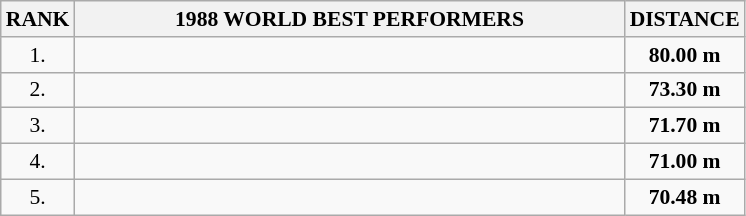<table class="wikitable" style="border-collapse: collapse; font-size: 90%;">
<tr>
<th>RANK</th>
<th align="center" style="width: 25em">1988 WORLD BEST PERFORMERS</th>
<th align="center" style="width: 5em">DISTANCE</th>
</tr>
<tr>
<td align="center">1.</td>
<td></td>
<td align="center"><strong>80.00 m</strong></td>
</tr>
<tr>
<td align="center">2.</td>
<td></td>
<td align="center"><strong>73.30 m</strong></td>
</tr>
<tr>
<td align="center">3.</td>
<td></td>
<td align="center"><strong>71.70 m</strong></td>
</tr>
<tr>
<td align="center">4.</td>
<td></td>
<td align="center"><strong>71.00 m</strong></td>
</tr>
<tr>
<td align="center">5.</td>
<td></td>
<td align="center"><strong>70.48 m</strong></td>
</tr>
</table>
